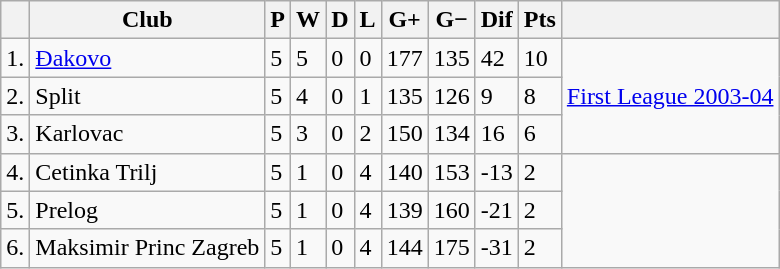<table class="wikitable">
<tr>
<th></th>
<th>Club</th>
<th>P</th>
<th>W</th>
<th>D</th>
<th>L</th>
<th>G+</th>
<th>G−</th>
<th>Dif</th>
<th>Pts</th>
<th></th>
</tr>
<tr>
<td>1.</td>
<td><a href='#'>Đakovo</a></td>
<td>5</td>
<td>5</td>
<td>0</td>
<td>0</td>
<td>177</td>
<td>135</td>
<td>42</td>
<td>10</td>
<td rowspan="3"><a href='#'>First League 2003-04</a></td>
</tr>
<tr>
<td>2.</td>
<td>Split</td>
<td>5</td>
<td>4</td>
<td>0</td>
<td>1</td>
<td>135</td>
<td>126</td>
<td>9</td>
<td>8</td>
</tr>
<tr>
<td>3.</td>
<td>Karlovac</td>
<td>5</td>
<td>3</td>
<td>0</td>
<td>2</td>
<td>150</td>
<td>134</td>
<td>16</td>
<td>6</td>
</tr>
<tr>
<td>4.</td>
<td>Cetinka Trilj</td>
<td>5</td>
<td>1</td>
<td>0</td>
<td>4</td>
<td>140</td>
<td>153</td>
<td>-13</td>
<td>2</td>
<td rowspan="3"></td>
</tr>
<tr>
<td>5.</td>
<td>Prelog</td>
<td>5</td>
<td>1</td>
<td>0</td>
<td>4</td>
<td>139</td>
<td>160</td>
<td>-21</td>
<td>2</td>
</tr>
<tr>
<td>6.</td>
<td>Maksimir Princ Zagreb</td>
<td>5</td>
<td>1</td>
<td>0</td>
<td>4</td>
<td>144</td>
<td>175</td>
<td>-31</td>
<td>2</td>
</tr>
</table>
